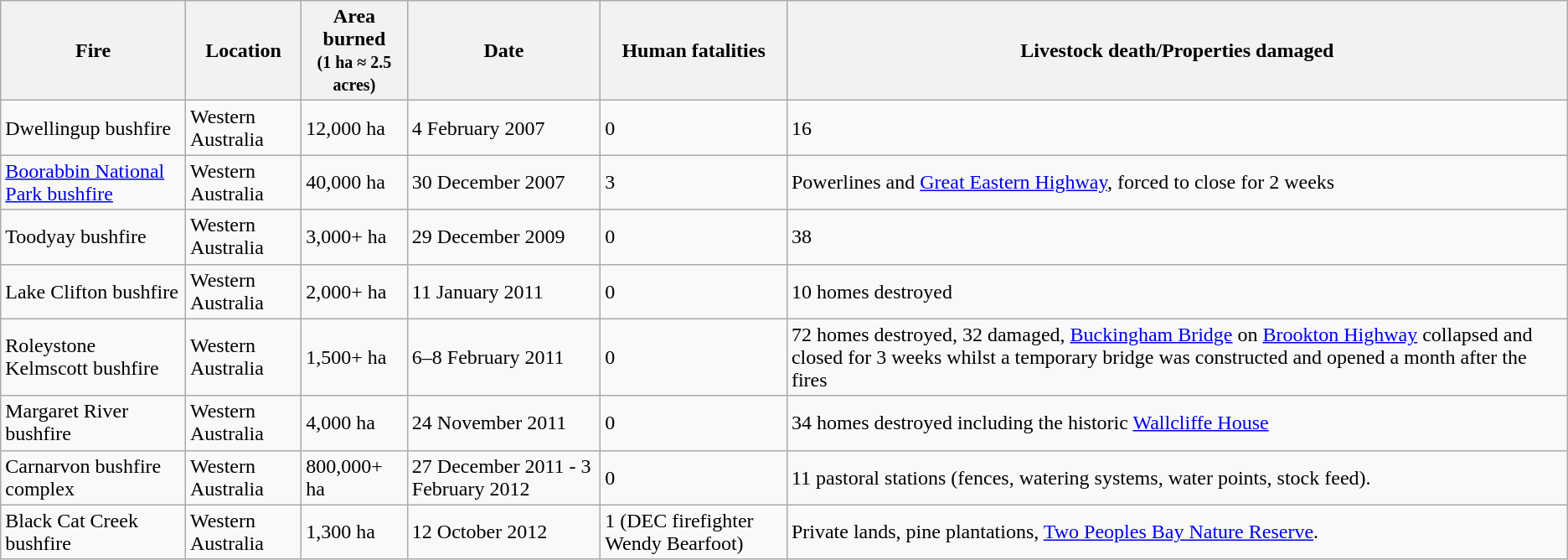<table class="wikitable">
<tr>
<th>Fire</th>
<th>Location</th>
<th>Area burned<br><small>(1 ha ≈ 2.5 acres)</small></th>
<th>Date</th>
<th>Human fatalities</th>
<th>Livestock death/Properties damaged</th>
</tr>
<tr>
<td>Dwellingup bushfire</td>
<td>Western Australia</td>
<td>12,000 ha</td>
<td>4 February 2007</td>
<td>0</td>
<td>16</td>
</tr>
<tr>
<td><a href='#'>Boorabbin National Park bushfire</a></td>
<td>Western Australia</td>
<td>40,000 ha</td>
<td>30 December 2007</td>
<td>3</td>
<td>Powerlines and <a href='#'>Great Eastern Highway</a>, forced to close for 2 weeks</td>
</tr>
<tr>
<td>Toodyay bushfire</td>
<td>Western Australia</td>
<td>3,000+ ha</td>
<td>29 December 2009</td>
<td>0</td>
<td>38</td>
</tr>
<tr>
<td>Lake Clifton bushfire</td>
<td>Western Australia</td>
<td>2,000+ ha</td>
<td>11 January 2011</td>
<td>0</td>
<td>10 homes destroyed</td>
</tr>
<tr>
<td>Roleystone Kelmscott bushfire</td>
<td>Western Australia</td>
<td>1,500+ ha</td>
<td>6–8 February 2011</td>
<td>0</td>
<td>72 homes destroyed, 32 damaged, <a href='#'>Buckingham Bridge</a> on <a href='#'>Brookton Highway</a> collapsed and closed for 3 weeks whilst a temporary bridge was constructed and opened a month after the fires</td>
</tr>
<tr>
<td>Margaret River bushfire</td>
<td>Western Australia</td>
<td>4,000 ha</td>
<td>24 November 2011</td>
<td>0</td>
<td>34 homes destroyed including the historic <a href='#'>Wallcliffe House</a></td>
</tr>
<tr>
<td>Carnarvon bushfire complex</td>
<td>Western Australia</td>
<td>800,000+ ha</td>
<td>27 December 2011 - 3 February 2012</td>
<td>0</td>
<td>11 pastoral stations (fences, watering systems, water points, stock feed).</td>
</tr>
<tr>
<td>Black Cat Creek bushfire</td>
<td>Western Australia</td>
<td>1,300 ha</td>
<td>12 October 2012</td>
<td>1 (DEC firefighter Wendy Bearfoot)</td>
<td>Private lands, pine plantations, <a href='#'>Two Peoples Bay Nature Reserve</a>.</td>
</tr>
</table>
